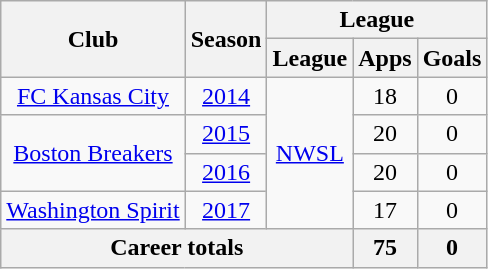<table class="wikitable" style="text-align: center;">
<tr>
<th rowspan="2">Club</th>
<th rowspan="2">Season</th>
<th colspan="3">League</th>
</tr>
<tr>
<th>League</th>
<th>Apps</th>
<th>Goals</th>
</tr>
<tr>
<td><a href='#'>FC Kansas City</a></td>
<td><a href='#'>2014</a></td>
<td rowspan="4"><a href='#'>NWSL</a></td>
<td>18</td>
<td>0</td>
</tr>
<tr>
<td rowspan="2"><a href='#'>Boston Breakers</a></td>
<td><a href='#'>2015</a></td>
<td>20</td>
<td>0</td>
</tr>
<tr>
<td><a href='#'>2016</a></td>
<td>20</td>
<td>0</td>
</tr>
<tr>
<td><a href='#'>Washington Spirit</a></td>
<td><a href='#'>2017</a></td>
<td>17</td>
<td>0</td>
</tr>
<tr>
<th colspan="3">Career totals</th>
<th>75</th>
<th>0</th>
</tr>
</table>
